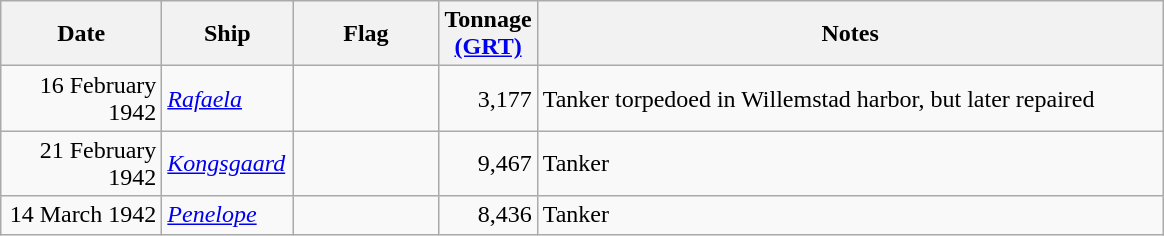<table class="wikitable sortable">
<tr>
<th scope="col" width="100px">Date</th>
<th scope="col" width="80px">Ship</th>
<th scope="col" width="90px">Flag</th>
<th scope="col" width="25px">Tonnage <a href='#'>(GRT)</a></th>
<th scope="col" width="410px">Notes</th>
</tr>
<tr>
<td align="right">16 February 1942</td>
<td align="left"><a href='#'><em>Rafaela</em></a></td>
<td align="left"></td>
<td align="right">3,177</td>
<td align="left">Tanker torpedoed in Willemstad harbor, but later repaired</td>
</tr>
<tr>
<td align="right">21 February 1942</td>
<td align="left"><a href='#'><em>Kongsgaard</em></a></td>
<td align="left"></td>
<td align="right">9,467</td>
<td align="left">Tanker</td>
</tr>
<tr>
<td align="right">14 March 1942</td>
<td align="left"><a href='#'><em>Penelope</em></a></td>
<td align="left"></td>
<td align="right">8,436</td>
<td align="left">Tanker</td>
</tr>
</table>
